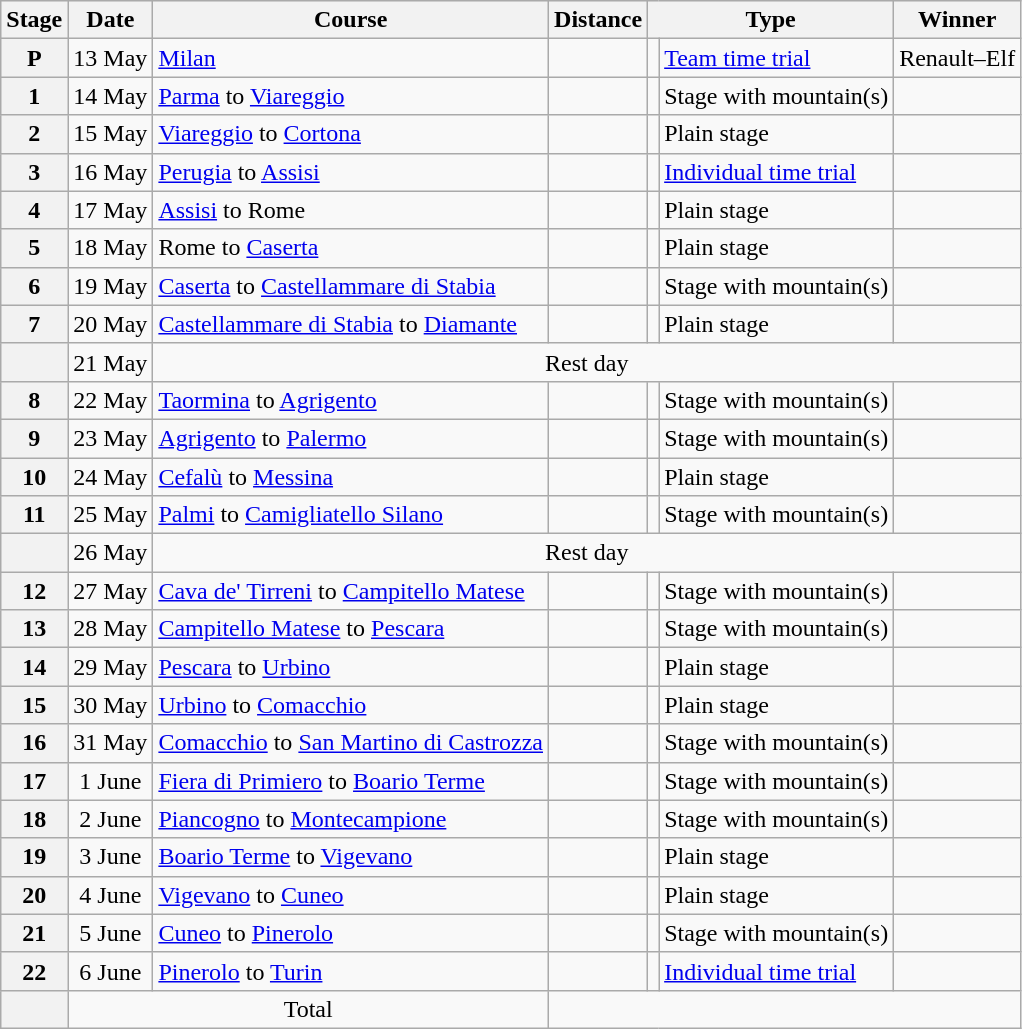<table class="wikitable">
<tr style="background:#efefef;">
<th>Stage</th>
<th>Date</th>
<th>Course</th>
<th>Distance</th>
<th colspan="2">Type</th>
<th>Winner</th>
</tr>
<tr>
<th style="text-align:center">P</th>
<td style="text-align:center;">13 May</td>
<td><a href='#'>Milan</a></td>
<td style="text-align:center;"></td>
<td style="text-align:center;"></td>
<td><a href='#'>Team time trial</a></td>
<td>Renault–Elf</td>
</tr>
<tr>
<th style="text-align:center">1</th>
<td style="text-align:center;">14 May</td>
<td><a href='#'>Parma</a> to <a href='#'>Viareggio</a></td>
<td style="text-align:center;"></td>
<td style="text-align:center;"></td>
<td>Stage with mountain(s)</td>
<td></td>
</tr>
<tr>
<th style="text-align:center">2</th>
<td style="text-align:center;">15 May</td>
<td><a href='#'>Viareggio</a> to <a href='#'>Cortona</a></td>
<td style="text-align:center;"></td>
<td style="text-align:center;"></td>
<td>Plain stage</td>
<td></td>
</tr>
<tr>
<th style="text-align:center">3</th>
<td style="text-align:center;">16 May</td>
<td><a href='#'>Perugia</a> to <a href='#'>Assisi</a></td>
<td style="text-align:center;"></td>
<td style="text-align:center;"></td>
<td><a href='#'>Individual time trial</a></td>
<td></td>
</tr>
<tr>
<th style="text-align:center">4</th>
<td style="text-align:center;">17 May</td>
<td><a href='#'>Assisi</a> to Rome</td>
<td style="text-align:center;"></td>
<td style="text-align:center;"></td>
<td>Plain stage</td>
<td></td>
</tr>
<tr>
<th style="text-align:center">5</th>
<td style="text-align:center;">18 May</td>
<td>Rome to <a href='#'>Caserta</a></td>
<td style="text-align:center;"></td>
<td style="text-align:center;"></td>
<td>Plain stage</td>
<td></td>
</tr>
<tr>
<th style="text-align:center">6</th>
<td style="text-align:center;">19 May</td>
<td><a href='#'>Caserta</a> to <a href='#'>Castellammare di Stabia</a></td>
<td style="text-align:center;"></td>
<td style="text-align:center;"></td>
<td>Stage with mountain(s)</td>
<td></td>
</tr>
<tr>
<th style="text-align:center">7</th>
<td style="text-align:center;">20 May</td>
<td><a href='#'>Castellammare di Stabia</a> to <a href='#'>Diamante</a></td>
<td style="text-align:center;"></td>
<td style="text-align:center;"></td>
<td>Plain stage</td>
<td></td>
</tr>
<tr>
<th></th>
<td style="text-align:center;">21 May</td>
<td colspan="6" style="text-align:center;">Rest day</td>
</tr>
<tr>
<th style="text-align:center">8</th>
<td style="text-align:center;">22 May</td>
<td><a href='#'>Taormina</a> to <a href='#'>Agrigento</a></td>
<td style="text-align:center;"></td>
<td style="text-align:center;"></td>
<td>Stage with mountain(s)</td>
<td></td>
</tr>
<tr>
<th style="text-align:center">9</th>
<td style="text-align:center;">23 May</td>
<td><a href='#'>Agrigento</a> to <a href='#'>Palermo</a></td>
<td style="text-align:center;"></td>
<td style="text-align:center;"></td>
<td>Stage with mountain(s)</td>
<td></td>
</tr>
<tr>
<th style="text-align:center">10</th>
<td style="text-align:center;">24 May</td>
<td><a href='#'>Cefalù</a> to <a href='#'>Messina</a></td>
<td style="text-align:center;"></td>
<td style="text-align:center;"></td>
<td>Plain stage</td>
<td></td>
</tr>
<tr>
<th style="text-align:center">11</th>
<td style="text-align:center;">25 May</td>
<td><a href='#'>Palmi</a> to <a href='#'>Camigliatello Silano</a></td>
<td style="text-align:center;"></td>
<td style="text-align:center;"></td>
<td>Stage with mountain(s)</td>
<td></td>
</tr>
<tr>
<th></th>
<td style="text-align:center;">26 May</td>
<td colspan="6" style="text-align:center;">Rest day</td>
</tr>
<tr>
<th style="text-align:center">12</th>
<td style="text-align:center;">27 May</td>
<td><a href='#'>Cava de' Tirreni</a> to <a href='#'>Campitello Matese</a></td>
<td style="text-align:center;"></td>
<td style="text-align:center;"></td>
<td>Stage with mountain(s)</td>
<td></td>
</tr>
<tr>
<th style="text-align:center">13</th>
<td style="text-align:center;">28 May</td>
<td><a href='#'>Campitello Matese</a> to <a href='#'>Pescara</a></td>
<td style="text-align:center;"></td>
<td style="text-align:center;"></td>
<td>Stage with mountain(s)</td>
<td></td>
</tr>
<tr>
<th style="text-align:center">14</th>
<td style="text-align:center;">29 May</td>
<td><a href='#'>Pescara</a> to <a href='#'>Urbino</a></td>
<td style="text-align:center;"></td>
<td style="text-align:center;"></td>
<td>Plain stage</td>
<td></td>
</tr>
<tr>
<th style="text-align:center">15</th>
<td style="text-align:center;">30 May</td>
<td><a href='#'>Urbino</a> to <a href='#'>Comacchio</a></td>
<td style="text-align:center;"></td>
<td style="text-align:center;"></td>
<td>Plain stage</td>
<td></td>
</tr>
<tr>
<th style="text-align:center">16</th>
<td style="text-align:center;">31 May</td>
<td><a href='#'>Comacchio</a> to <a href='#'>San Martino di Castrozza</a></td>
<td style="text-align:center;"></td>
<td style="text-align:center;"></td>
<td>Stage with mountain(s)</td>
<td></td>
</tr>
<tr>
<th style="text-align:center">17</th>
<td style="text-align:center;">1 June</td>
<td><a href='#'>Fiera di Primiero</a> to <a href='#'>Boario Terme</a></td>
<td style="text-align:center;"></td>
<td style="text-align:center;"></td>
<td>Stage with mountain(s)</td>
<td></td>
</tr>
<tr>
<th style="text-align:center">18</th>
<td style="text-align:center;">2 June</td>
<td><a href='#'>Piancogno</a> to <a href='#'>Montecampione</a></td>
<td style="text-align:center;"></td>
<td style="text-align:center;"></td>
<td>Stage with mountain(s)</td>
<td></td>
</tr>
<tr>
<th style="text-align:center">19</th>
<td style="text-align:center;">3 June</td>
<td><a href='#'>Boario Terme</a> to <a href='#'>Vigevano</a></td>
<td style="text-align:center;"></td>
<td style="text-align:center;"></td>
<td>Plain stage</td>
<td></td>
</tr>
<tr>
<th style="text-align:center">20</th>
<td style="text-align:center;">4 June</td>
<td><a href='#'>Vigevano</a> to <a href='#'>Cuneo</a></td>
<td style="text-align:center;"></td>
<td style="text-align:center;"></td>
<td>Plain stage</td>
<td></td>
</tr>
<tr>
<th style="text-align:center">21</th>
<td style="text-align:center;">5 June</td>
<td><a href='#'>Cuneo</a> to <a href='#'>Pinerolo</a></td>
<td style="text-align:center;"></td>
<td style="text-align:center;"></td>
<td>Stage with mountain(s)</td>
<td></td>
</tr>
<tr>
<th style="text-align:center">22</th>
<td style="text-align:center;">6 June</td>
<td><a href='#'>Pinerolo</a> to <a href='#'>Turin</a></td>
<td style="text-align:center;"></td>
<td style="text-align:center;"></td>
<td><a href='#'>Individual time trial</a></td>
<td></td>
</tr>
<tr>
<th></th>
<td colspan="2" style="text-align:center;">Total</td>
<td colspan="5" style="text-align:center;"></td>
</tr>
</table>
